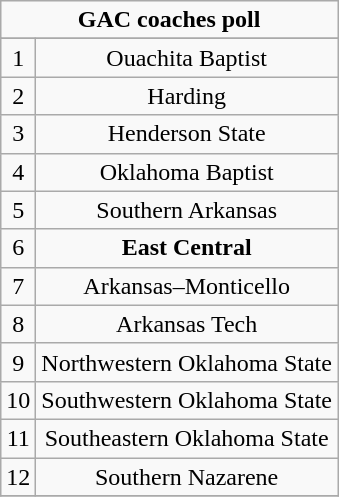<table class="wikitable" style="display: inline-table;">
<tr>
<td align="center" Colspan="2"><strong>GAC coaches poll</strong></td>
</tr>
<tr align="center">
</tr>
<tr align="center">
<td>1</td>
<td>Ouachita Baptist</td>
</tr>
<tr align="center">
<td>2</td>
<td>Harding</td>
</tr>
<tr align="center">
<td>3</td>
<td>Henderson State</td>
</tr>
<tr align="center">
<td>4</td>
<td>Oklahoma Baptist</td>
</tr>
<tr align="center">
<td>5</td>
<td>Southern Arkansas</td>
</tr>
<tr align="center">
<td>6</td>
<td><strong>East Central</strong></td>
</tr>
<tr align="center">
<td>7</td>
<td>Arkansas–Monticello</td>
</tr>
<tr align="center">
<td>8</td>
<td>Arkansas Tech</td>
</tr>
<tr align="center">
<td>9</td>
<td>Northwestern Oklahoma State</td>
</tr>
<tr align="center">
<td>10</td>
<td>Southwestern Oklahoma State</td>
</tr>
<tr align="center">
<td>11</td>
<td>Southeastern Oklahoma State</td>
</tr>
<tr align="center">
<td>12</td>
<td>Southern Nazarene</td>
</tr>
<tr>
</tr>
</table>
